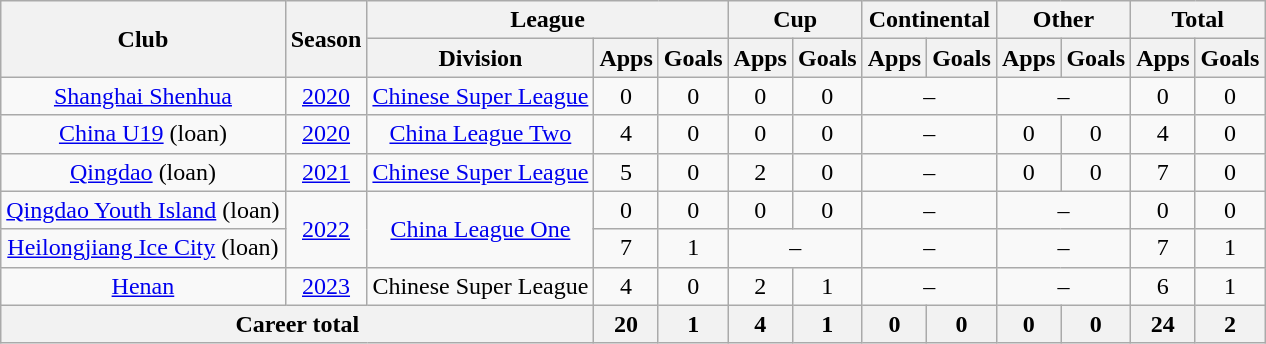<table class="wikitable" style="text-align: center">
<tr>
<th rowspan="2">Club</th>
<th rowspan="2">Season</th>
<th colspan="3">League</th>
<th colspan="2">Cup</th>
<th colspan="2">Continental</th>
<th colspan="2">Other</th>
<th colspan="2">Total</th>
</tr>
<tr>
<th>Division</th>
<th>Apps</th>
<th>Goals</th>
<th>Apps</th>
<th>Goals</th>
<th>Apps</th>
<th>Goals</th>
<th>Apps</th>
<th>Goals</th>
<th>Apps</th>
<th>Goals</th>
</tr>
<tr>
<td><a href='#'>Shanghai Shenhua</a></td>
<td><a href='#'>2020</a></td>
<td><a href='#'>Chinese Super League</a></td>
<td>0</td>
<td>0</td>
<td>0</td>
<td>0</td>
<td colspan="2">–</td>
<td colspan="2">–</td>
<td>0</td>
<td>0</td>
</tr>
<tr>
<td><a href='#'>China U19</a> (loan)</td>
<td><a href='#'>2020</a></td>
<td><a href='#'>China League Two</a></td>
<td>4</td>
<td>0</td>
<td>0</td>
<td>0</td>
<td colspan="2">–</td>
<td>0</td>
<td>0</td>
<td>4</td>
<td>0</td>
</tr>
<tr>
<td><a href='#'>Qingdao</a> (loan)</td>
<td><a href='#'>2021</a></td>
<td><a href='#'>Chinese Super League</a></td>
<td>5</td>
<td>0</td>
<td>2</td>
<td>0</td>
<td colspan="2">–</td>
<td>0</td>
<td>0</td>
<td>7</td>
<td>0</td>
</tr>
<tr>
<td><a href='#'>Qingdao Youth Island</a> (loan)</td>
<td rowspan="2"><a href='#'>2022</a></td>
<td rowspan="2"><a href='#'>China League One</a></td>
<td>0</td>
<td>0</td>
<td>0</td>
<td>0</td>
<td colspan="2">–</td>
<td colspan="2">–</td>
<td>0</td>
<td>0</td>
</tr>
<tr>
<td><a href='#'>Heilongjiang Ice City</a> (loan)</td>
<td>7</td>
<td>1</td>
<td colspan="2">–</td>
<td colspan="2">–</td>
<td colspan="2">–</td>
<td>7</td>
<td>1</td>
</tr>
<tr>
<td><a href='#'>Henan</a></td>
<td><a href='#'>2023</a></td>
<td>Chinese Super League</td>
<td>4</td>
<td>0</td>
<td>2</td>
<td>1</td>
<td colspan="2">–</td>
<td colspan="2">–</td>
<td>6</td>
<td>1</td>
</tr>
<tr>
<th colspan=3>Career total</th>
<th>20</th>
<th>1</th>
<th>4</th>
<th>1</th>
<th>0</th>
<th>0</th>
<th>0</th>
<th>0</th>
<th>24</th>
<th>2</th>
</tr>
</table>
